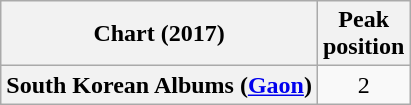<table class="wikitable sortable plainrowheaders" style="text-align:center">
<tr>
<th scope="col">Chart (2017)</th>
<th scope="col">Peak<br> position</th>
</tr>
<tr>
<th scope="row">South Korean Albums (<a href='#'>Gaon</a>)</th>
<td>2</td>
</tr>
</table>
